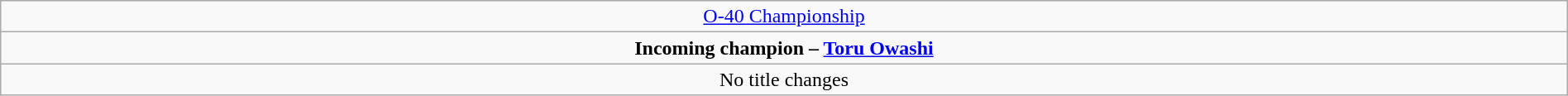<table class="wikitable" style="text-align:center; width:100%;">
<tr>
<td colspan="5" style="text-align: center;"><a href='#'>O-40 Championship</a></td>
</tr>
<tr>
<td colspan="5" style="text-align: center;"><strong>Incoming champion – <a href='#'>Toru Owashi</a></strong></td>
</tr>
<tr>
<td colspan="5">No title changes</td>
</tr>
</table>
